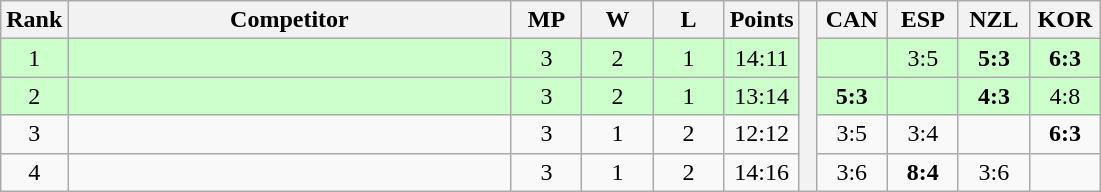<table class="wikitable" style="text-align:center">
<tr>
<th>Rank</th>
<th style="width:18em">Competitor</th>
<th style="width:2.5em">MP</th>
<th style="width:2.5em">W</th>
<th style="width:2.5em">L</th>
<th>Points</th>
<th rowspan="5"> </th>
<th style="width:2.5em">CAN</th>
<th style="width:2.5em">ESP</th>
<th style="width:2.5em">NZL</th>
<th style="width:2.5em">KOR</th>
</tr>
<tr style="background:#cfc;">
<td>1</td>
<td style="text-align:left"></td>
<td>3</td>
<td>2</td>
<td>1</td>
<td>14:11</td>
<td></td>
<td>3:5</td>
<td><strong>5:3</strong></td>
<td><strong>6:3</strong></td>
</tr>
<tr style="background:#cfc;">
<td>2</td>
<td style="text-align:left"></td>
<td>3</td>
<td>2</td>
<td>1</td>
<td>13:14</td>
<td><strong>5:3</strong></td>
<td></td>
<td><strong>4:3</strong></td>
<td>4:8</td>
</tr>
<tr>
<td>3</td>
<td style="text-align:left"></td>
<td>3</td>
<td>1</td>
<td>2</td>
<td>12:12</td>
<td>3:5</td>
<td>3:4</td>
<td></td>
<td><strong>6:3</strong></td>
</tr>
<tr>
<td>4</td>
<td style="text-align:left"></td>
<td>3</td>
<td>1</td>
<td>2</td>
<td>14:16</td>
<td>3:6</td>
<td><strong>8:4</strong></td>
<td>3:6</td>
<td></td>
</tr>
</table>
